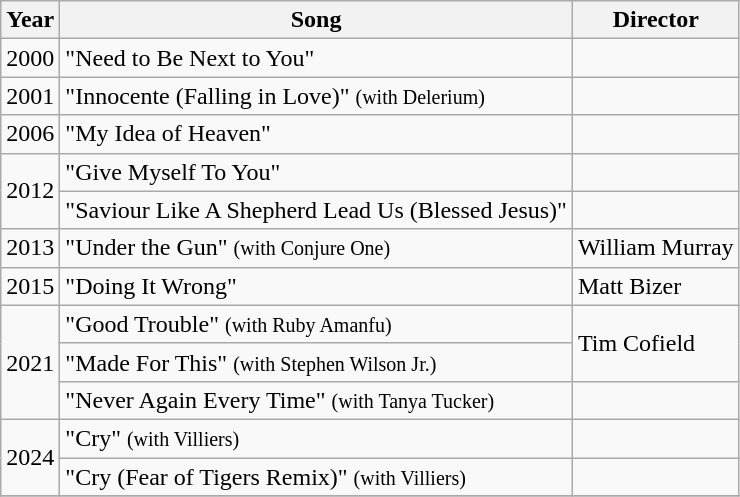<table class="wikitable">
<tr>
<th>Year</th>
<th>Song</th>
<th>Director</th>
</tr>
<tr>
<td>2000</td>
<td>"Need to Be Next to You"</td>
<td></td>
</tr>
<tr>
<td>2001</td>
<td>"Innocente (Falling in Love)" <small>(with Delerium)</small></td>
<td></td>
</tr>
<tr>
<td>2006</td>
<td>"My Idea of Heaven"</td>
<td></td>
</tr>
<tr>
<td rowspan="2">2012</td>
<td>"Give Myself To You"</td>
<td></td>
</tr>
<tr>
<td>"Saviour Like A Shepherd Lead Us (Blessed Jesus)"</td>
<td></td>
</tr>
<tr>
<td>2013</td>
<td>"Under the Gun" <small>(with Conjure One)</small></td>
<td>William Murray</td>
</tr>
<tr>
<td>2015</td>
<td>"Doing It Wrong"</td>
<td>Matt Bizer</td>
</tr>
<tr>
<td rowspan="3">2021</td>
<td>"Good Trouble" <small>(with Ruby Amanfu)</small></td>
<td rowspan="2">Tim Cofield</td>
</tr>
<tr>
<td>"Made For This" <small>(with Stephen Wilson Jr.)</small></td>
</tr>
<tr>
<td>"Never Again Every Time" <small>(with Tanya Tucker)</small></td>
<td></td>
</tr>
<tr>
<td rowspan="2">2024</td>
<td>"Cry" <small>(with Villiers)</small></td>
<td></td>
</tr>
<tr>
<td>"Cry (Fear of Tigers Remix)" <small>(with Villiers)</small></td>
<td></td>
</tr>
<tr>
</tr>
</table>
